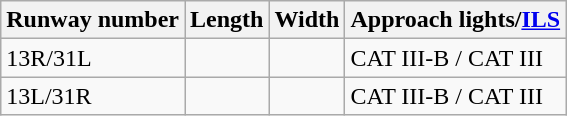<table class="wikitable sortable">
<tr>
<th>Runway number</th>
<th>Length</th>
<th>Width</th>
<th>Approach lights/<a href='#'>ILS</a></th>
</tr>
<tr>
<td>13R/31L</td>
<td></td>
<td></td>
<td>CAT III-B / CAT III</td>
</tr>
<tr>
<td>13L/31R</td>
<td></td>
<td></td>
<td>CAT III-B / CAT III</td>
</tr>
</table>
